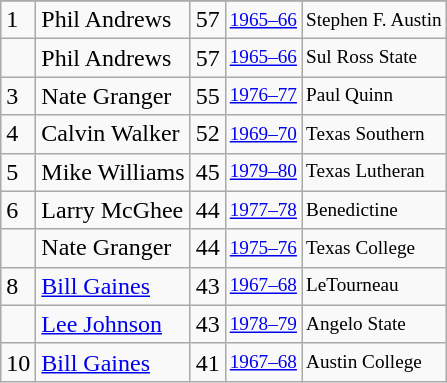<table class="wikitable">
<tr>
</tr>
<tr>
<td>1</td>
<td>Phil Andrews</td>
<td>57</td>
<td style="font-size:80%;"><a href='#'>1965–66</a></td>
<td style="font-size:80%;">Stephen F. Austin</td>
</tr>
<tr>
<td></td>
<td>Phil Andrews</td>
<td>57</td>
<td style="font-size:80%;"><a href='#'>1965–66</a></td>
<td style="font-size:80%;">Sul Ross State</td>
</tr>
<tr>
<td>3</td>
<td>Nate Granger</td>
<td>55</td>
<td style="font-size:80%;"><a href='#'>1976–77</a></td>
<td style="font-size:80%;">Paul Quinn</td>
</tr>
<tr>
<td>4</td>
<td>Calvin Walker</td>
<td>52</td>
<td style="font-size:80%;"><a href='#'>1969–70</a></td>
<td style="font-size:80%;">Texas Southern</td>
</tr>
<tr>
<td>5</td>
<td>Mike Williams</td>
<td>45</td>
<td style="font-size:80%;"><a href='#'>1979–80</a></td>
<td style="font-size:80%;">Texas Lutheran</td>
</tr>
<tr>
<td>6</td>
<td>Larry McGhee</td>
<td>44</td>
<td style="font-size:80%;"><a href='#'>1977–78</a></td>
<td style="font-size:80%;">Benedictine</td>
</tr>
<tr>
<td></td>
<td>Nate Granger</td>
<td>44</td>
<td style="font-size:80%;"><a href='#'>1975–76</a></td>
<td style="font-size:80%;">Texas College</td>
</tr>
<tr>
<td>8</td>
<td><a href='#'>Bill Gaines</a></td>
<td>43</td>
<td style="font-size:80%;"><a href='#'>1967–68</a></td>
<td style="font-size:80%;">LeTourneau</td>
</tr>
<tr>
<td></td>
<td><a href='#'>Lee Johnson</a></td>
<td>43</td>
<td style="font-size:80%;"><a href='#'>1978–79</a></td>
<td style="font-size:80%;">Angelo State</td>
</tr>
<tr>
<td>10</td>
<td><a href='#'>Bill Gaines</a></td>
<td>41</td>
<td style="font-size:80%;"><a href='#'>1967–68</a></td>
<td style="font-size:80%;">Austin College</td>
</tr>
</table>
